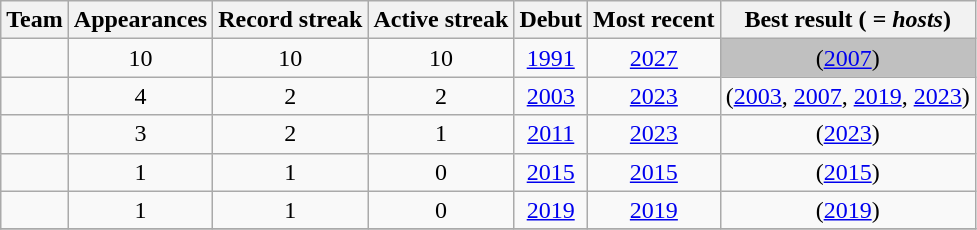<table class="wikitable sortable" style="text-align: center">
<tr>
<th>Team</th>
<th>Appearances</th>
<th>Record streak</th>
<th>Active streak</th>
<th>Debut</th>
<th>Most recent</th>
<th>Best result (<em> = hosts</em>)</th>
</tr>
<tr>
<td align=left></td>
<td>10</td>
<td>10</td>
<td>10</td>
<td><a href='#'>1991</a></td>
<td><a href='#'>2027</a></td>
<td bgcolor=silver> (<a href='#'>2007</a>)</td>
</tr>
<tr>
<td align=left></td>
<td>4</td>
<td>2</td>
<td>2</td>
<td><a href='#'>2003</a></td>
<td><a href='#'>2023</a></td>
<td> (<a href='#'>2003</a>, <a href='#'>2007</a>, <a href='#'>2019</a>, <a href='#'>2023</a>)</td>
</tr>
<tr>
<td align=left></td>
<td>3</td>
<td>2</td>
<td>1</td>
<td><a href='#'>2011</a></td>
<td><a href='#'>2023</a></td>
<td> (<a href='#'>2023</a>)</td>
</tr>
<tr>
<td align=left></td>
<td>1</td>
<td>1</td>
<td>0</td>
<td><a href='#'>2015</a></td>
<td><a href='#'>2015</a></td>
<td> (<a href='#'>2015</a>)</td>
</tr>
<tr>
<td align=left></td>
<td>1</td>
<td>1</td>
<td>0</td>
<td><a href='#'>2019</a></td>
<td><a href='#'>2019</a></td>
<td> (<a href='#'>2019</a>)</td>
</tr>
<tr>
</tr>
</table>
